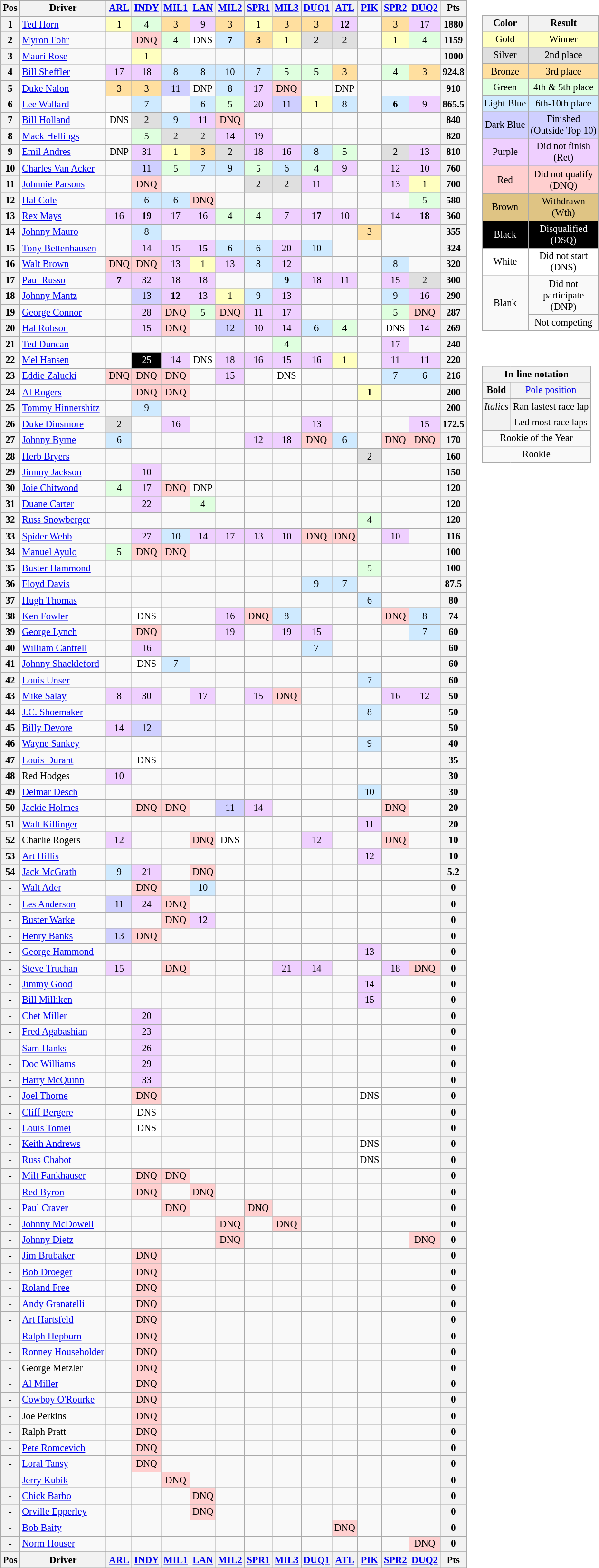<table>
<tr>
<td><br><table class="wikitable" style="font-size: 85%">
<tr valign="top">
<th valign="middle">Pos</th>
<th valign="middle">Driver</th>
<th><a href='#'>ARL</a><br></th>
<th><a href='#'>INDY</a><br></th>
<th><a href='#'>MIL1</a><br></th>
<th><a href='#'>LAN</a><br></th>
<th><a href='#'>MIL2</a><br></th>
<th><a href='#'>SPR1</a><br></th>
<th><a href='#'>MIL3</a><br></th>
<th><a href='#'>DUQ1</a><br></th>
<th><a href='#'>ATL</a><br></th>
<th><a href='#'>PIK</a><br></th>
<th><a href='#'>SPR2</a><br></th>
<th><a href='#'>DUQ2</a><br></th>
<th valign="middle">Pts</th>
</tr>
<tr>
<th>1</th>
<td> <a href='#'>Ted Horn</a></td>
<td style="background:#FFFFBF;" align=center>1</td>
<td style="background:#DFFFDF;" align=center>4</td>
<td style="background:#FFDF9F;" align=center>3</td>
<td style="background:#EFCFFF;" align=center>9</td>
<td style="background:#FFDF9F;" align=center>3</td>
<td style="background:#FFFFBF;" align=center>1</td>
<td style="background:#FFDF9F;" align=center>3</td>
<td style="background:#FFDF9F;" align=center>3</td>
<td style="background:#EFCFFF;" align=center><strong>12</strong></td>
<td></td>
<td style="background:#FFDF9F;" align=center>3</td>
<td style="background:#EFCFFF;" align=center>17</td>
<th>1880</th>
</tr>
<tr>
<th>2</th>
<td> <a href='#'>Myron Fohr</a></td>
<td></td>
<td style="background:#FFCFCF;" align=center>DNQ</td>
<td style="background:#DFFFDF;" align=center>4</td>
<td style="background:#FFFFFF;" align=center>DNS</td>
<td style="background:#CFEAFF;" align=center><strong>7</strong></td>
<td style="background:#FFDF9F;" align=center><strong>3</strong></td>
<td style="background:#FFFFBF;" align=center>1</td>
<td style="background:#DFDFDF;" align=center>2</td>
<td style="background:#DFDFDF;" align=center>2</td>
<td></td>
<td style="background:#FFFFBF;" align=center>1</td>
<td style="background:#DFFFDF;" align=center>4</td>
<th>1159</th>
</tr>
<tr>
<th>3</th>
<td> <a href='#'>Mauri Rose</a></td>
<td></td>
<td style="background:#FFFFBF;" align=center>1</td>
<td></td>
<td></td>
<td></td>
<td></td>
<td></td>
<td></td>
<td></td>
<td></td>
<td></td>
<td></td>
<th>1000</th>
</tr>
<tr>
<th>4</th>
<td> <a href='#'>Bill Sheffler</a></td>
<td style="background:#EFCFFF;" align=center>17</td>
<td style="background:#EFCFFF;" align=center>18</td>
<td style="background:#CFEAFF;" align=center>8</td>
<td style="background:#CFEAFF;" align=center>8</td>
<td style="background:#CFEAFF;" align=center>10</td>
<td style="background:#CFEAFF;" align=center>7</td>
<td style="background:#DFFFDF;" align=center>5</td>
<td style="background:#DFFFDF;" align=center>5</td>
<td style="background:#FFDF9F;" align=center>3</td>
<td></td>
<td style="background:#DFFFDF;" align=center>4</td>
<td style="background:#FFDF9F;" align=center>3</td>
<th>924.8</th>
</tr>
<tr>
<th>5</th>
<td> <a href='#'>Duke Nalon</a></td>
<td style="background:#FFDF9F;" align=center>3</td>
<td style="background:#FFDF9F;" align=center>3</td>
<td style="background:#CFCFFF;" align=center>11</td>
<td align=center>DNP</td>
<td style="background:#CFEAFF;" align=center>8</td>
<td style="background:#EFCFFF;" align=center>17</td>
<td style="background:#FFCFCF;" align=center>DNQ</td>
<td></td>
<td align=center>DNP</td>
<td></td>
<td></td>
<td></td>
<th>910</th>
</tr>
<tr>
<th>6</th>
<td> <a href='#'>Lee Wallard</a></td>
<td></td>
<td style="background:#CFEAFF;" align=center>7</td>
<td></td>
<td style="background:#CFEAFF;" align=center>6</td>
<td style="background:#DFFFDF;" align=center>5</td>
<td style="background:#EFCFFF;" align=center>20</td>
<td style="background:#CFCFFF;" align=center>11</td>
<td style="background:#FFFFBF;" align=center>1</td>
<td style="background:#CFEAFF;" align=center>8</td>
<td></td>
<td style="background:#CFEAFF;" align=center><strong>6</strong></td>
<td style="background:#EFCFFF;" align=center>9</td>
<th>865.5</th>
</tr>
<tr>
<th>7</th>
<td> <a href='#'>Bill Holland</a></td>
<td style="background:#FFFFFF;" align=center>DNS</td>
<td style="background:#DFDFDF;" align=center>2</td>
<td style="background:#CFEAFF;" align=center>9</td>
<td style="background:#EFCFFF;" align=center>11</td>
<td style="background:#FFCFCF;" align=center>DNQ</td>
<td></td>
<td></td>
<td></td>
<td></td>
<td></td>
<td></td>
<td></td>
<th>840</th>
</tr>
<tr>
<th>8</th>
<td> <a href='#'>Mack Hellings</a> </td>
<td></td>
<td style="background:#DFFFDF;" align=center>5</td>
<td style="background:#DFDFDF;" align=center>2</td>
<td style="background:#DFDFDF;" align=center>2</td>
<td style="background:#EFCFFF;" align=center>14</td>
<td style="background:#EFCFFF;" align=center>19</td>
<td></td>
<td></td>
<td></td>
<td></td>
<td></td>
<td></td>
<th>820</th>
</tr>
<tr>
<th>9</th>
<td> <a href='#'>Emil Andres</a></td>
<td align=center>DNP</td>
<td style="background:#EFCFFF;" align=center>31</td>
<td style="background:#FFFFBF;" align=center>1</td>
<td style="background:#FFDF9F;" align=center>3</td>
<td style="background:#DFDFDF;" align=center>2</td>
<td style="background:#EFCFFF;" align=center>18</td>
<td style="background:#EFCFFF;" align=center>16</td>
<td style="background:#CFEAFF;" align=center>8</td>
<td style="background:#DFFFDF;" align=center>5</td>
<td></td>
<td style="background:#DFDFDF;" align=center>2</td>
<td style="background:#EFCFFF;" align=center>13</td>
<th>810</th>
</tr>
<tr>
<th>10</th>
<td> <a href='#'>Charles Van Acker</a></td>
<td></td>
<td style="background:#CFCFFF;" align=center>11</td>
<td style="background:#DFFFDF;" align=center>5</td>
<td style="background:#CFEAFF;" align=center>7</td>
<td style="background:#CFEAFF;" align=center>9</td>
<td style="background:#DFFFDF;" align=center>5</td>
<td style="background:#CFEAFF;" align=center>6</td>
<td style="background:#DFFFDF;" align=center>4</td>
<td style="background:#EFCFFF;" align=center>9</td>
<td></td>
<td style="background:#EFCFFF;" align=center>12</td>
<td style="background:#EFCFFF;" align=center>10</td>
<th>760</th>
</tr>
<tr>
<th>11</th>
<td> <a href='#'>Johnnie Parsons</a> </td>
<td></td>
<td style="background:#FFCFCF;" align=center>DNQ</td>
<td></td>
<td></td>
<td></td>
<td style="background:#DFDFDF;" align=center>2</td>
<td style="background:#DFDFDF;" align=center>2</td>
<td style="background:#EFCFFF;" align=center>11</td>
<td></td>
<td></td>
<td style="background:#EFCFFF;" align=center>13</td>
<td style="background:#FFFFBF;" align=center>1</td>
<th>700</th>
</tr>
<tr>
<th>12</th>
<td> <a href='#'>Hal Cole</a></td>
<td></td>
<td style="background:#CFEAFF;" align=center>6</td>
<td style="background:#CFEAFF;" align=center>6</td>
<td style="background:#FFCFCF;" align=center>DNQ</td>
<td></td>
<td></td>
<td></td>
<td></td>
<td></td>
<td></td>
<td></td>
<td style="background:#DFFFDF;" align=center>5</td>
<th>580</th>
</tr>
<tr>
<th>13</th>
<td> <a href='#'>Rex Mays</a></td>
<td style="background:#EFCFFF;" align=center>16</td>
<td style="background:#EFCFFF;" align=center><strong>19</strong></td>
<td style="background:#EFCFFF;" align=center>17</td>
<td style="background:#EFCFFF;" align=center>16</td>
<td style="background:#DFFFDF;" align=center>4</td>
<td style="background:#DFFFDF;" align=center>4</td>
<td style="background:#EFCFFF;" align=center>7</td>
<td style="background:#EFCFFF;" align=center><strong>17</strong></td>
<td style="background:#EFCFFF;" align=center>10</td>
<td></td>
<td style="background:#EFCFFF;" align=center>14</td>
<td style="background:#EFCFFF;" align=center><strong>18</strong></td>
<th>360</th>
</tr>
<tr>
<th>14</th>
<td> <a href='#'>Johnny Mauro</a></td>
<td></td>
<td style="background:#CFEAFF;" align=center>8</td>
<td></td>
<td></td>
<td></td>
<td></td>
<td></td>
<td></td>
<td></td>
<td style="background:#FFDF9F;" align=center>3</td>
<td></td>
<td></td>
<th>355</th>
</tr>
<tr>
<th>15</th>
<td> <a href='#'>Tony Bettenhausen</a></td>
<td></td>
<td style="background:#EFCFFF;" align=center>14</td>
<td style="background:#EFCFFF;" align=center>15</td>
<td style="background:#EFCFFF;" align=center><strong>15</strong></td>
<td style="background:#CFEAFF;" align=center>6</td>
<td style="background:#CFEAFF;" align=center>6</td>
<td style="background:#EFCFFF;" align=center>20</td>
<td style="background:#CFEAFF;" align=center>10</td>
<td></td>
<td></td>
<td></td>
<td></td>
<th>324</th>
</tr>
<tr>
<th>16</th>
<td> <a href='#'>Walt Brown</a></td>
<td style="background:#FFCFCF;" align=center>DNQ</td>
<td style="background:#FFCFCF;" align=center>DNQ</td>
<td style="background:#EFCFFF;" align=center>13</td>
<td style="background:#FFFFBF;" align=center>1</td>
<td style="background:#EFCFFF;" align=center>13</td>
<td style="background:#CFEAFF;" align=center>8</td>
<td style="background:#EFCFFF;" align=center>12</td>
<td></td>
<td></td>
<td></td>
<td style="background:#CFEAFF;" align=center>8</td>
<td></td>
<th>320</th>
</tr>
<tr>
<th>17</th>
<td> <a href='#'>Paul Russo</a></td>
<td style="background:#EFCFFF;" align=center><strong>7</strong></td>
<td style="background:#EFCFFF;" align=center>32</td>
<td style="background:#EFCFFF;" align=center>18</td>
<td style="background:#EFCFFF;" align=center>18</td>
<td></td>
<td></td>
<td style="background:#CFEAFF;" align=center><strong>9</strong></td>
<td style="background:#EFCFFF;" align=center>18</td>
<td style="background:#EFCFFF;" align=center>11</td>
<td></td>
<td style="background:#EFCFFF;" align=center>15</td>
<td style="background:#DFDFDF;" align=center>2</td>
<th>300</th>
</tr>
<tr>
<th>18</th>
<td> <a href='#'>Johnny Mantz</a> </td>
<td></td>
<td style="background:#CFCFFF;" align=center>13</td>
<td style="background:#EFCFFF;" align=center><strong>12</strong></td>
<td style="background:#EFCFFF;" align=center>13</td>
<td style="background:#FFFFBF;" align=center>1</td>
<td style="background:#CFEAFF;" align=center>9</td>
<td style="background:#EFCFFF;" align=center>13</td>
<td></td>
<td></td>
<td></td>
<td style="background:#CFEAFF;" align=center>9</td>
<td style="background:#EFCFFF;" align=center>16</td>
<th>290</th>
</tr>
<tr>
<th>19</th>
<td> <a href='#'>George Connor</a></td>
<td></td>
<td style="background:#EFCFFF;" align=center>28</td>
<td style="background:#FFCFCF;" align=center>DNQ</td>
<td style="background:#DFFFDF;" align=center>5</td>
<td style="background:#FFCFCF;" align=center>DNQ</td>
<td style="background:#EFCFFF;" align=center>11</td>
<td style="background:#EFCFFF;" align=center>17</td>
<td></td>
<td></td>
<td></td>
<td style="background:#DFFFDF;" align=center>5</td>
<td style="background:#FFCFCF;" align=center>DNQ</td>
<th>287</th>
</tr>
<tr>
<th>20</th>
<td> <a href='#'>Hal Robson</a></td>
<td></td>
<td style="background:#EFCFFF;" align=center>15</td>
<td style="background:#FFCFCF;" align=center>DNQ</td>
<td></td>
<td style="background:#CFCFFF;" align=center>12</td>
<td style="background:#EFCFFF;" align=center>10</td>
<td style="background:#EFCFFF;" align=center>14</td>
<td style="background:#CFEAFF;" align=center>6</td>
<td style="background:#DFFFDF;" align=center>4</td>
<td></td>
<td style="background:#FFFFFF;" align=center>DNS</td>
<td style="background:#EFCFFF;" align=center>14</td>
<th>269</th>
</tr>
<tr>
<th>21</th>
<td> <a href='#'>Ted Duncan</a> </td>
<td></td>
<td></td>
<td></td>
<td></td>
<td></td>
<td></td>
<td style="background:#DFFFDF;" align=center>4</td>
<td></td>
<td></td>
<td></td>
<td style="background:#EFCFFF;" align=center>17</td>
<td></td>
<th>240</th>
</tr>
<tr>
<th>22</th>
<td> <a href='#'>Mel Hansen</a></td>
<td></td>
<td style="background:#000000; color:white;" align=center>25</td>
<td style="background:#EFCFFF;" align=center>14</td>
<td style="background:#FFFFFF;" align=center>DNS</td>
<td style="background:#EFCFFF;" align=center>18</td>
<td style="background:#EFCFFF;" align=center>16</td>
<td style="background:#EFCFFF;" align=center>15</td>
<td style="background:#EFCFFF;" align=center>16</td>
<td style="background:#FFFFBF;" align=center>1</td>
<td></td>
<td style="background:#EFCFFF;" align=center>11</td>
<td style="background:#EFCFFF;" align=center>11</td>
<th>220</th>
</tr>
<tr>
<th>23</th>
<td> <a href='#'>Eddie Zalucki</a></td>
<td style="background:#FFCFCF;" align=center>DNQ</td>
<td style="background:#FFCFCF;" align=center>DNQ</td>
<td style="background:#FFCFCF;" align=center>DNQ</td>
<td></td>
<td style="background:#EFCFFF;" align=center>15</td>
<td></td>
<td style="background:#FFFFFF;" align=center>DNS</td>
<td></td>
<td></td>
<td></td>
<td style="background:#CFEAFF;" align=center>7</td>
<td style="background:#CFEAFF;" align=center>6</td>
<th>216</th>
</tr>
<tr>
<th>24</th>
<td> <a href='#'>Al Rogers</a></td>
<td></td>
<td style="background:#FFCFCF;" align=center>DNQ</td>
<td style="background:#FFCFCF;" align=center>DNQ</td>
<td></td>
<td></td>
<td></td>
<td></td>
<td></td>
<td></td>
<td style="background:#FFFFBF;" align=center><strong>1</strong></td>
<td></td>
<td></td>
<th>200</th>
</tr>
<tr>
<th>25</th>
<td> <a href='#'>Tommy Hinnershitz</a></td>
<td></td>
<td style="background:#CFEAFF;" align=center>9</td>
<td></td>
<td></td>
<td></td>
<td></td>
<td></td>
<td></td>
<td></td>
<td></td>
<td></td>
<td></td>
<th>200</th>
</tr>
<tr>
<th>26</th>
<td> <a href='#'>Duke Dinsmore</a></td>
<td style="background:#DFDFDF;" align=center>2</td>
<td></td>
<td style="background:#EFCFFF;" align=center>16</td>
<td></td>
<td></td>
<td></td>
<td></td>
<td style="background:#EFCFFF;" align=center>13</td>
<td></td>
<td></td>
<td></td>
<td style="background:#EFCFFF;" align=center>15</td>
<th>172.5</th>
</tr>
<tr>
<th>27</th>
<td> <a href='#'>Johnny Byrne</a></td>
<td style="background:#CFEAFF;" align=center>6</td>
<td></td>
<td></td>
<td></td>
<td></td>
<td style="background:#EFCFFF;" align=center>12</td>
<td style="background:#EFCFFF;" align=center>18</td>
<td style="background:#FFCFCF;" align=center>DNQ</td>
<td style="background:#CFEAFF;" align=center>6</td>
<td></td>
<td style="background:#FFCFCF;" align=center>DNQ</td>
<td style="background:#FFCFCF;" align=center>DNQ</td>
<th>170</th>
</tr>
<tr>
<th>28</th>
<td> <a href='#'>Herb Bryers</a> </td>
<td></td>
<td></td>
<td></td>
<td></td>
<td></td>
<td></td>
<td></td>
<td></td>
<td></td>
<td style="background:#DFDFDF;" align=center>2</td>
<td></td>
<td></td>
<th>160</th>
</tr>
<tr>
<th>29</th>
<td> <a href='#'>Jimmy Jackson</a></td>
<td></td>
<td style="background:#EFCFFF;" align=center>10</td>
<td></td>
<td></td>
<td></td>
<td></td>
<td></td>
<td></td>
<td></td>
<td></td>
<td></td>
<td></td>
<th>150</th>
</tr>
<tr>
<th>30</th>
<td> <a href='#'>Joie Chitwood</a></td>
<td style="background:#DFFFDF;" align=center>4</td>
<td style="background:#EFCFFF;" align=center>17</td>
<td style="background:#FFCFCF;" align=center>DNQ</td>
<td align=center>DNP</td>
<td></td>
<td></td>
<td></td>
<td></td>
<td></td>
<td></td>
<td></td>
<td></td>
<th>120</th>
</tr>
<tr>
<th>31</th>
<td> <a href='#'>Duane Carter</a> </td>
<td></td>
<td style="background:#EFCFFF;" align=center>22</td>
<td></td>
<td style="background:#DFFFDF;" align=center>4</td>
<td></td>
<td></td>
<td></td>
<td></td>
<td></td>
<td></td>
<td></td>
<td></td>
<th>120</th>
</tr>
<tr>
<th>32</th>
<td> <a href='#'>Russ Snowberger</a></td>
<td></td>
<td></td>
<td></td>
<td></td>
<td></td>
<td></td>
<td></td>
<td></td>
<td></td>
<td style="background:#DFFFDF;" align=center>4</td>
<td></td>
<td></td>
<th>120</th>
</tr>
<tr>
<th>33</th>
<td> <a href='#'>Spider Webb</a></td>
<td></td>
<td style="background:#EFCFFF;" align=center>27</td>
<td style="background:#CFEAFF;" align=center>10</td>
<td style="background:#EFCFFF;" align=center>14</td>
<td style="background:#EFCFFF;" align=center>17</td>
<td style="background:#EFCFFF;" align=center>13</td>
<td style="background:#EFCFFF;" align=center>10</td>
<td style="background:#FFCFCF;" align=center>DNQ</td>
<td style="background:#FFCFCF;" align=center>DNQ</td>
<td></td>
<td style="background:#EFCFFF;" align=center>10</td>
<td></td>
<th>116</th>
</tr>
<tr>
<th>34</th>
<td> <a href='#'>Manuel Ayulo</a> </td>
<td style="background:#DFFFDF;" align=center>5</td>
<td style="background:#FFCFCF;" align=center>DNQ</td>
<td style="background:#FFCFCF;" align=center>DNQ</td>
<td></td>
<td></td>
<td></td>
<td></td>
<td></td>
<td></td>
<td></td>
<td></td>
<td></td>
<th>100</th>
</tr>
<tr>
<th>35</th>
<td> <a href='#'>Buster Hammond</a></td>
<td></td>
<td></td>
<td></td>
<td></td>
<td></td>
<td></td>
<td></td>
<td></td>
<td></td>
<td style="background:#DFFFDF;" align=center>5</td>
<td></td>
<td></td>
<th>100</th>
</tr>
<tr>
<th>36</th>
<td> <a href='#'>Floyd Davis</a></td>
<td></td>
<td></td>
<td></td>
<td></td>
<td></td>
<td></td>
<td></td>
<td style="background:#CFEAFF;" align=center>9</td>
<td style="background:#CFEAFF;" align=center>7</td>
<td></td>
<td></td>
<td></td>
<th>87.5</th>
</tr>
<tr>
<th>37</th>
<td> <a href='#'>Hugh Thomas</a></td>
<td></td>
<td></td>
<td></td>
<td></td>
<td></td>
<td></td>
<td></td>
<td></td>
<td></td>
<td style="background:#CFEAFF;" align=center>6</td>
<td></td>
<td></td>
<th>80</th>
</tr>
<tr>
<th>38</th>
<td> <a href='#'>Ken Fowler</a></td>
<td></td>
<td style="background:#FFFFFF;" align=center>DNS</td>
<td></td>
<td></td>
<td style="background:#EFCFFF;" align=center>16</td>
<td style="background:#FFCFCF;" align=center>DNQ</td>
<td style="background:#CFEAFF;" align=center>8</td>
<td></td>
<td></td>
<td></td>
<td style="background:#FFCFCF;" align=center>DNQ</td>
<td style="background:#CFEAFF;" align=center>8</td>
<th>74</th>
</tr>
<tr>
<th>39</th>
<td> <a href='#'>George Lynch</a> </td>
<td></td>
<td style="background:#FFCFCF;" align=center>DNQ</td>
<td></td>
<td></td>
<td style="background:#EFCFFF;" align=center>19</td>
<td></td>
<td style="background:#EFCFFF;" align=center>19</td>
<td style="background:#EFCFFF;" align=center>15</td>
<td></td>
<td></td>
<td></td>
<td style="background:#CFEAFF;" align=center>7</td>
<th>60</th>
</tr>
<tr>
<th>40</th>
<td> <a href='#'>William Cantrell</a></td>
<td></td>
<td style="background:#EFCFFF;" align=center>16</td>
<td></td>
<td></td>
<td></td>
<td></td>
<td></td>
<td style="background:#CFEAFF;" align=center>7</td>
<td></td>
<td></td>
<td></td>
<td></td>
<th>60</th>
</tr>
<tr>
<th>41</th>
<td> <a href='#'>Johnny Shackleford</a></td>
<td></td>
<td style="background:#FFFFFF;" align=center>DNS</td>
<td style="background:#CFEAFF;" align=center>7</td>
<td></td>
<td></td>
<td></td>
<td></td>
<td></td>
<td></td>
<td></td>
<td></td>
<td></td>
<th>60</th>
</tr>
<tr>
<th>42</th>
<td> <a href='#'>Louis Unser</a></td>
<td></td>
<td></td>
<td></td>
<td></td>
<td></td>
<td></td>
<td></td>
<td></td>
<td></td>
<td style="background:#CFEAFF;" align=center>7</td>
<td></td>
<td></td>
<th>60</th>
</tr>
<tr>
<th>43</th>
<td> <a href='#'>Mike Salay</a> </td>
<td style="background:#EFCFFF;" align=center>8</td>
<td style="background:#EFCFFF;" align=center>30</td>
<td></td>
<td style="background:#EFCFFF;" align=center>17</td>
<td></td>
<td style="background:#EFCFFF;" align=center>15</td>
<td style="background:#FFCFCF;" align=center>DNQ</td>
<td></td>
<td></td>
<td></td>
<td style="background:#EFCFFF;" align=center>16</td>
<td style="background:#EFCFFF;" align=center>12</td>
<th>50</th>
</tr>
<tr>
<th>44</th>
<td> <a href='#'>J.C. Shoemaker</a></td>
<td></td>
<td></td>
<td></td>
<td></td>
<td></td>
<td></td>
<td></td>
<td></td>
<td></td>
<td style="background:#CFEAFF;" align=center>8</td>
<td></td>
<td></td>
<th>50</th>
</tr>
<tr>
<th>45</th>
<td> <a href='#'>Billy Devore</a></td>
<td style="background:#EFCFFF;" align=center>14</td>
<td style="background:#CFCFFF;" align=center>12</td>
<td></td>
<td></td>
<td></td>
<td></td>
<td></td>
<td></td>
<td></td>
<td></td>
<td></td>
<td></td>
<th>50</th>
</tr>
<tr>
<th>46</th>
<td> <a href='#'>Wayne Sankey</a> </td>
<td></td>
<td></td>
<td></td>
<td></td>
<td></td>
<td></td>
<td></td>
<td></td>
<td></td>
<td style="background:#CFEAFF;" align=center>9</td>
<td></td>
<td></td>
<th>40</th>
</tr>
<tr>
<th>47</th>
<td> <a href='#'>Louis Durant</a></td>
<td></td>
<td style="background:#FFFFFF;" align=center>DNS</td>
<td></td>
<td></td>
<td></td>
<td></td>
<td></td>
<td></td>
<td></td>
<td></td>
<td></td>
<td></td>
<th>35</th>
</tr>
<tr>
<th>48</th>
<td> Red Hodges </td>
<td style="background:#EFCFFF;" align=center>10</td>
<td></td>
<td></td>
<td></td>
<td></td>
<td></td>
<td></td>
<td></td>
<td></td>
<td></td>
<td></td>
<td></td>
<th>30</th>
</tr>
<tr>
<th>49</th>
<td> <a href='#'>Delmar Desch</a></td>
<td></td>
<td></td>
<td></td>
<td></td>
<td></td>
<td></td>
<td></td>
<td></td>
<td></td>
<td style="background:#CFEAFF;" align=center>10</td>
<td></td>
<td></td>
<th>30</th>
</tr>
<tr>
<th>50</th>
<td> <a href='#'>Jackie Holmes</a></td>
<td></td>
<td style="background:#FFCFCF;" align=center>DNQ</td>
<td style="background:#FFCFCF;" align=center>DNQ</td>
<td></td>
<td style="background:#CFCFFF;" align=center>11</td>
<td style="background:#EFCFFF;" align=center>14</td>
<td></td>
<td></td>
<td></td>
<td></td>
<td style="background:#FFCFCF;" align=center>DNQ</td>
<td></td>
<th>20</th>
</tr>
<tr>
<th>51</th>
<td> <a href='#'>Walt Killinger</a></td>
<td></td>
<td></td>
<td></td>
<td></td>
<td></td>
<td></td>
<td></td>
<td></td>
<td></td>
<td style="background:#EFCFFF;" align=center>11</td>
<td></td>
<td></td>
<th>20</th>
</tr>
<tr>
<th>52</th>
<td> Charlie Rogers</td>
<td style="background:#EFCFFF;" align=center>12</td>
<td></td>
<td></td>
<td style="background:#FFCFCF;" align=center>DNQ</td>
<td style="background:#FFFFFF;" align=center>DNS</td>
<td></td>
<td></td>
<td style="background:#EFCFFF;" align=center>12</td>
<td></td>
<td></td>
<td style="background:#FFCFCF;" align=center>DNQ</td>
<td></td>
<th>10</th>
</tr>
<tr>
<th>53</th>
<td> <a href='#'>Art Hillis</a></td>
<td></td>
<td></td>
<td></td>
<td></td>
<td></td>
<td></td>
<td></td>
<td></td>
<td></td>
<td style="background:#EFCFFF;" align=center>12</td>
<td></td>
<td></td>
<th>10</th>
</tr>
<tr>
<th>54</th>
<td> <a href='#'>Jack McGrath</a> </td>
<td style="background:#CFEAFF;" align=center>9</td>
<td style="background:#EFCFFF;" align=center>21</td>
<td></td>
<td style="background:#FFCFCF;" align=center>DNQ</td>
<td></td>
<td></td>
<td></td>
<td></td>
<td></td>
<td></td>
<td></td>
<td></td>
<th>5.2</th>
</tr>
<tr>
<th>-</th>
<td> <a href='#'>Walt Ader</a></td>
<td></td>
<td style="background:#FFCFCF;" align=center>DNQ</td>
<td></td>
<td style="background:#CFEAFF;" align=center>10</td>
<td></td>
<td></td>
<td></td>
<td></td>
<td></td>
<td></td>
<td></td>
<td></td>
<th>0</th>
</tr>
<tr>
<th>-</th>
<td> <a href='#'>Les Anderson</a></td>
<td style="background:#CFCFFF;" align=center>11</td>
<td style="background:#EFCFFF;" align=center>24</td>
<td style="background:#FFCFCF;" align=center>DNQ</td>
<td></td>
<td></td>
<td></td>
<td></td>
<td></td>
<td></td>
<td></td>
<td></td>
<td></td>
<th>0</th>
</tr>
<tr>
<th>-</th>
<td> <a href='#'>Buster Warke</a></td>
<td></td>
<td></td>
<td style="background:#FFCFCF;" align=center>DNQ</td>
<td style="background:#EFCFFF;" align=center>12</td>
<td></td>
<td></td>
<td></td>
<td></td>
<td></td>
<td></td>
<td></td>
<td></td>
<th>0</th>
</tr>
<tr>
<th>-</th>
<td> <a href='#'>Henry Banks</a></td>
<td style="background:#CFCFFF;" align=center>13</td>
<td style="background:#FFCFCF;" align=center>DNQ</td>
<td></td>
<td></td>
<td></td>
<td></td>
<td></td>
<td></td>
<td></td>
<td></td>
<td></td>
<td></td>
<th>0</th>
</tr>
<tr>
<th>-</th>
<td> <a href='#'>George Hammond</a></td>
<td></td>
<td></td>
<td></td>
<td></td>
<td></td>
<td></td>
<td></td>
<td></td>
<td></td>
<td style="background:#EFCFFF;" align=center>13</td>
<td></td>
<td></td>
<th>0</th>
</tr>
<tr>
<th>-</th>
<td> <a href='#'>Steve Truchan</a></td>
<td style="background:#EFCFFF;" align=center>15</td>
<td></td>
<td style="background:#FFCFCF;" align=center>DNQ</td>
<td></td>
<td></td>
<td></td>
<td style="background:#EFCFFF;" align=center>21</td>
<td style="background:#EFCFFF;" align=center>14</td>
<td></td>
<td></td>
<td style="background:#EFCFFF;" align=center>18</td>
<td style="background:#FFCFCF;" align=center>DNQ</td>
<th>0</th>
</tr>
<tr>
<th>-</th>
<td> <a href='#'>Jimmy Good</a> </td>
<td></td>
<td></td>
<td></td>
<td></td>
<td></td>
<td></td>
<td></td>
<td></td>
<td></td>
<td style="background:#EFCFFF;" align=center>14</td>
<td></td>
<td></td>
<th>0</th>
</tr>
<tr>
<th>-</th>
<td> <a href='#'>Bill Milliken</a></td>
<td></td>
<td></td>
<td></td>
<td></td>
<td></td>
<td></td>
<td></td>
<td></td>
<td></td>
<td style="background:#EFCFFF;" align=center>15</td>
<td></td>
<td></td>
<th>0</th>
</tr>
<tr>
<th>-</th>
<td> <a href='#'>Chet Miller</a></td>
<td></td>
<td style="background:#EFCFFF;" align=center>20</td>
<td></td>
<td></td>
<td></td>
<td></td>
<td></td>
<td></td>
<td></td>
<td></td>
<td></td>
<td></td>
<th>0</th>
</tr>
<tr>
<th>-</th>
<td> <a href='#'>Fred Agabashian</a></td>
<td></td>
<td style="background:#EFCFFF;" align=center>23</td>
<td></td>
<td></td>
<td></td>
<td></td>
<td></td>
<td></td>
<td></td>
<td></td>
<td></td>
<td></td>
<th>0</th>
</tr>
<tr>
<th>-</th>
<td> <a href='#'>Sam Hanks</a></td>
<td></td>
<td style="background:#EFCFFF;" align=center>26</td>
<td></td>
<td></td>
<td></td>
<td></td>
<td></td>
<td></td>
<td></td>
<td></td>
<td></td>
<td></td>
<th>0</th>
</tr>
<tr>
<th>-</th>
<td> <a href='#'>Doc Williams</a></td>
<td></td>
<td style="background:#EFCFFF;" align=center>29</td>
<td></td>
<td></td>
<td></td>
<td></td>
<td></td>
<td></td>
<td></td>
<td></td>
<td></td>
<td></td>
<th>0</th>
</tr>
<tr>
<th>-</th>
<td> <a href='#'>Harry McQuinn</a></td>
<td></td>
<td style="background:#EFCFFF;" align=center>33</td>
<td></td>
<td></td>
<td></td>
<td></td>
<td></td>
<td></td>
<td></td>
<td></td>
<td></td>
<td></td>
<th>0</th>
</tr>
<tr>
<th>-</th>
<td> <a href='#'>Joel Thorne</a></td>
<td></td>
<td style="background:#FFCFCF;" align=center>DNQ</td>
<td></td>
<td></td>
<td></td>
<td></td>
<td></td>
<td></td>
<td></td>
<td style="background:#FFFFFF;" align=center>DNS</td>
<td></td>
<td></td>
<th>0</th>
</tr>
<tr>
<th>-</th>
<td> <a href='#'>Cliff Bergere</a></td>
<td></td>
<td style="background:#FFFFFF;" align=center>DNS</td>
<td></td>
<td></td>
<td></td>
<td></td>
<td></td>
<td></td>
<td></td>
<td></td>
<td></td>
<td></td>
<th>0</th>
</tr>
<tr>
<th>-</th>
<td> <a href='#'>Louis Tomei</a></td>
<td></td>
<td style="background:#FFFFFF;" align=center>DNS</td>
<td></td>
<td></td>
<td></td>
<td></td>
<td></td>
<td></td>
<td></td>
<td></td>
<td></td>
<td></td>
<th>0</th>
</tr>
<tr>
<th>-</th>
<td> <a href='#'>Keith Andrews</a></td>
<td></td>
<td></td>
<td></td>
<td></td>
<td></td>
<td></td>
<td></td>
<td></td>
<td></td>
<td style="background:#FFFFFF;" align=center>DNS</td>
<td></td>
<td></td>
<th>0</th>
</tr>
<tr>
<th>-</th>
<td> <a href='#'>Russ Chabot</a></td>
<td></td>
<td></td>
<td></td>
<td></td>
<td></td>
<td></td>
<td></td>
<td></td>
<td></td>
<td style="background:#FFFFFF;" align=center>DNS</td>
<td></td>
<td></td>
<th>0</th>
</tr>
<tr>
<th>-</th>
<td> <a href='#'>Milt Fankhauser</a></td>
<td></td>
<td style="background:#FFCFCF;" align=center>DNQ</td>
<td style="background:#FFCFCF;" align=center>DNQ</td>
<td></td>
<td></td>
<td></td>
<td></td>
<td></td>
<td></td>
<td></td>
<td></td>
<td></td>
<th>0</th>
</tr>
<tr>
<th>-</th>
<td> <a href='#'>Red Byron</a></td>
<td></td>
<td style="background:#FFCFCF;" align=center>DNQ</td>
<td></td>
<td style="background:#FFCFCF;" align=center>DNQ</td>
<td></td>
<td></td>
<td></td>
<td></td>
<td></td>
<td></td>
<td></td>
<td></td>
<th>0</th>
</tr>
<tr>
<th>-</th>
<td> <a href='#'>Paul Craver</a></td>
<td></td>
<td></td>
<td style="background:#FFCFCF;" align=center>DNQ</td>
<td></td>
<td></td>
<td style="background:#FFCFCF;" align=center>DNQ</td>
<td></td>
<td></td>
<td></td>
<td></td>
<td></td>
<td></td>
<th>0</th>
</tr>
<tr>
<th>-</th>
<td> <a href='#'>Johnny McDowell</a></td>
<td></td>
<td></td>
<td></td>
<td></td>
<td style="background:#FFCFCF;" align=center>DNQ</td>
<td></td>
<td style="background:#FFCFCF;" align=center>DNQ</td>
<td></td>
<td></td>
<td></td>
<td></td>
<td></td>
<th>0</th>
</tr>
<tr>
<th>-</th>
<td> <a href='#'>Johnny Dietz</a></td>
<td></td>
<td></td>
<td></td>
<td></td>
<td style="background:#FFCFCF;" align=center>DNQ</td>
<td></td>
<td></td>
<td></td>
<td></td>
<td></td>
<td></td>
<td style="background:#FFCFCF;" align=center>DNQ</td>
<th>0</th>
</tr>
<tr>
<th>-</th>
<td> <a href='#'>Jim Brubaker</a></td>
<td></td>
<td style="background:#FFCFCF;" align=center>DNQ</td>
<td></td>
<td></td>
<td></td>
<td></td>
<td></td>
<td></td>
<td></td>
<td></td>
<td></td>
<td></td>
<th>0</th>
</tr>
<tr>
<th>-</th>
<td> <a href='#'>Bob Droeger</a></td>
<td></td>
<td style="background:#FFCFCF;" align=center>DNQ</td>
<td></td>
<td></td>
<td></td>
<td></td>
<td></td>
<td></td>
<td></td>
<td></td>
<td></td>
<td></td>
<th>0</th>
</tr>
<tr>
<th>-</th>
<td> <a href='#'>Roland Free</a></td>
<td></td>
<td style="background:#FFCFCF;" align=center>DNQ</td>
<td></td>
<td></td>
<td></td>
<td></td>
<td></td>
<td></td>
<td></td>
<td></td>
<td></td>
<td></td>
<th>0</th>
</tr>
<tr>
<th>-</th>
<td> <a href='#'>Andy Granatelli</a></td>
<td></td>
<td style="background:#FFCFCF;" align=center>DNQ</td>
<td></td>
<td></td>
<td></td>
<td></td>
<td></td>
<td></td>
<td></td>
<td></td>
<td></td>
<td></td>
<th>0</th>
</tr>
<tr>
<th>-</th>
<td> <a href='#'>Art Hartsfeld</a></td>
<td></td>
<td style="background:#FFCFCF;" align=center>DNQ</td>
<td></td>
<td></td>
<td></td>
<td></td>
<td></td>
<td></td>
<td></td>
<td></td>
<td></td>
<td></td>
<th>0</th>
</tr>
<tr>
<th>-</th>
<td> <a href='#'>Ralph Hepburn</a></td>
<td></td>
<td style="background:#FFCFCF;" align=center>DNQ</td>
<td></td>
<td></td>
<td></td>
<td></td>
<td></td>
<td></td>
<td></td>
<td></td>
<td></td>
<td></td>
<th>0</th>
</tr>
<tr>
<th>-</th>
<td> <a href='#'>Ronney Householder</a></td>
<td></td>
<td style="background:#FFCFCF;" align=center>DNQ</td>
<td></td>
<td></td>
<td></td>
<td></td>
<td></td>
<td></td>
<td></td>
<td></td>
<td></td>
<td></td>
<th>0</th>
</tr>
<tr>
<th>-</th>
<td> George Metzler</td>
<td></td>
<td style="background:#FFCFCF;" align=center>DNQ</td>
<td></td>
<td></td>
<td></td>
<td></td>
<td></td>
<td></td>
<td></td>
<td></td>
<td></td>
<td></td>
<th>0</th>
</tr>
<tr>
<th>-</th>
<td> <a href='#'>Al Miller</a></td>
<td></td>
<td style="background:#FFCFCF;" align=center>DNQ</td>
<td></td>
<td></td>
<td></td>
<td></td>
<td></td>
<td></td>
<td></td>
<td></td>
<td></td>
<td></td>
<th>0</th>
</tr>
<tr>
<th>-</th>
<td> <a href='#'>Cowboy O'Rourke</a></td>
<td></td>
<td style="background:#FFCFCF;" align=center>DNQ</td>
<td></td>
<td></td>
<td></td>
<td></td>
<td></td>
<td></td>
<td></td>
<td></td>
<td></td>
<td></td>
<th>0</th>
</tr>
<tr>
<th>-</th>
<td> Joe Perkins</td>
<td></td>
<td style="background:#FFCFCF;" align=center>DNQ</td>
<td></td>
<td></td>
<td></td>
<td></td>
<td></td>
<td></td>
<td></td>
<td></td>
<td></td>
<td></td>
<th>0</th>
</tr>
<tr>
<th>-</th>
<td> Ralph Pratt</td>
<td></td>
<td style="background:#FFCFCF;" align=center>DNQ</td>
<td></td>
<td></td>
<td></td>
<td></td>
<td></td>
<td></td>
<td></td>
<td></td>
<td></td>
<td></td>
<th>0</th>
</tr>
<tr>
<th>-</th>
<td> <a href='#'>Pete Romcevich</a></td>
<td></td>
<td style="background:#FFCFCF;" align=center>DNQ</td>
<td></td>
<td></td>
<td></td>
<td></td>
<td></td>
<td></td>
<td></td>
<td></td>
<td></td>
<td></td>
<th>0</th>
</tr>
<tr>
<th>-</th>
<td> <a href='#'>Loral Tansy</a></td>
<td></td>
<td style="background:#FFCFCF;" align=center>DNQ</td>
<td></td>
<td></td>
<td></td>
<td></td>
<td></td>
<td></td>
<td></td>
<td></td>
<td></td>
<td></td>
<th>0</th>
</tr>
<tr>
<th>-</th>
<td> <a href='#'>Jerry Kubik</a></td>
<td></td>
<td></td>
<td style="background:#FFCFCF;" align=center>DNQ</td>
<td></td>
<td></td>
<td></td>
<td></td>
<td></td>
<td></td>
<td></td>
<td></td>
<td></td>
<th>0</th>
</tr>
<tr>
<th>-</th>
<td> <a href='#'>Chick Barbo</a></td>
<td></td>
<td></td>
<td></td>
<td style="background:#FFCFCF;" align=center>DNQ</td>
<td></td>
<td></td>
<td></td>
<td></td>
<td></td>
<td></td>
<td></td>
<td></td>
<th>0</th>
</tr>
<tr>
<th>-</th>
<td> <a href='#'>Orville Epperley</a></td>
<td></td>
<td></td>
<td></td>
<td style="background:#FFCFCF;" align=center>DNQ</td>
<td></td>
<td></td>
<td></td>
<td></td>
<td></td>
<td></td>
<td></td>
<td></td>
<th>0</th>
</tr>
<tr>
<th>-</th>
<td> <a href='#'>Bob Baity</a></td>
<td></td>
<td></td>
<td></td>
<td></td>
<td></td>
<td></td>
<td></td>
<td></td>
<td style="background:#FFCFCF;" align=center>DNQ</td>
<td></td>
<td></td>
<td></td>
<th>0</th>
</tr>
<tr>
<th>-</th>
<td> <a href='#'>Norm Houser</a></td>
<td></td>
<td></td>
<td></td>
<td></td>
<td></td>
<td></td>
<td></td>
<td></td>
<td></td>
<td></td>
<td></td>
<td style="background:#FFCFCF;" align=center>DNQ</td>
<th>0</th>
</tr>
<tr>
</tr>
<tr valign="top">
<th valign="middle">Pos</th>
<th valign="middle">Driver</th>
<th><a href='#'>ARL</a><br></th>
<th><a href='#'>INDY</a><br></th>
<th><a href='#'>MIL1</a><br></th>
<th><a href='#'>LAN</a><br></th>
<th><a href='#'>MIL2</a><br></th>
<th><a href='#'>SPR1</a><br></th>
<th><a href='#'>MIL3</a><br></th>
<th><a href='#'>DUQ1</a><br></th>
<th><a href='#'>ATL</a><br></th>
<th><a href='#'>PIK</a><br></th>
<th><a href='#'>SPR2</a><br></th>
<th><a href='#'>DUQ2</a><br></th>
<th valign="middle">Pts</th>
</tr>
</table>
</td>
<td valign="top"><br><table>
<tr>
<td><br><table style="margin-right:0; font-size:85%; text-align:center;" class="wikitable">
<tr>
<th>Color</th>
<th>Result</th>
</tr>
<tr style="background:#FFFFBF;">
<td>Gold</td>
<td>Winner</td>
</tr>
<tr style="background:#DFDFDF;">
<td>Silver</td>
<td>2nd place</td>
</tr>
<tr style="background:#FFDF9F;">
<td>Bronze</td>
<td>3rd place</td>
</tr>
<tr style="background:#DFFFDF;">
<td>Green</td>
<td>4th & 5th place</td>
</tr>
<tr style="background:#CFEAFF;">
<td>Light Blue</td>
<td>6th-10th place</td>
</tr>
<tr style="background:#CFCFFF;">
<td>Dark Blue</td>
<td>Finished<br>(Outside Top 10)</td>
</tr>
<tr style="background:#EFCFFF;">
<td>Purple</td>
<td>Did not finish<br>(Ret)</td>
</tr>
<tr style="background:#FFCFCF;">
<td>Red</td>
<td>Did not qualify<br>(DNQ)</td>
</tr>
<tr style="background:#DFC484;">
<td>Brown</td>
<td>Withdrawn<br>(Wth)</td>
</tr>
<tr style="background:#000000; color:white;">
<td>Black</td>
<td>Disqualified<br>(DSQ)</td>
</tr>
<tr style="background:#FFFFFF;">
<td rowspan="1">White</td>
<td>Did not start<br>(DNS)</td>
</tr>
<tr>
<td rowspan="2">Blank</td>
<td>Did not<br>participate<br>(DNP)</td>
</tr>
<tr>
<td>Not competing</td>
</tr>
</table>
</td>
</tr>
<tr>
<td><br><table style="margin-right:0; font-size:85%; text-align:center;" class="wikitable">
<tr>
<td style="background:#F2F2F2;" align=center colspan=2><strong>In-line notation</strong></td>
</tr>
<tr>
<td style="background:#F2F2F2;" align=center><strong>Bold</strong></td>
<td style="background:#F2F2F2;" align=center><a href='#'>Pole position</a></td>
</tr>
<tr>
<td style="background:#F2F2F2;" align=center><em>Italics</em></td>
<td style="background:#F2F2F2;" align=center>Ran fastest race lap</td>
</tr>
<tr>
<td style="background:#F2F2F2;" align=center></td>
<td style="background:#F2F2F2;" align=center>Led most race laps</td>
</tr>
<tr>
<td style="text-align:center" colspan=2> Rookie of the Year</td>
</tr>
<tr>
<td style="text-align:center" colspan=2> Rookie</td>
</tr>
</table>
</td>
</tr>
</table>
</td>
</tr>
</table>
